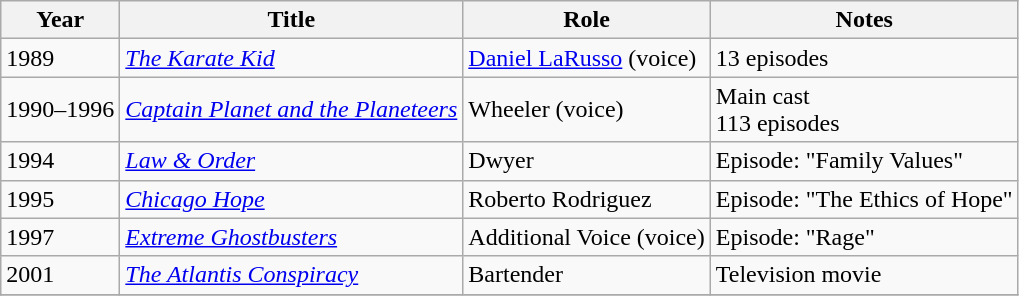<table class="wikitable sortable">
<tr>
<th>Year</th>
<th>Title</th>
<th>Role</th>
<th>Notes</th>
</tr>
<tr>
<td>1989</td>
<td><em><a href='#'>The Karate Kid</a></em></td>
<td><a href='#'>Daniel LaRusso</a> (voice)</td>
<td>13 episodes</td>
</tr>
<tr>
<td>1990–1996</td>
<td><em><a href='#'>Captain Planet and the Planeteers</a></em></td>
<td>Wheeler (voice)</td>
<td>Main cast<br>113 episodes</td>
</tr>
<tr>
<td>1994</td>
<td><em><a href='#'>Law & Order</a></em></td>
<td>Dwyer</td>
<td>Episode: "Family Values"</td>
</tr>
<tr>
<td>1995</td>
<td><em><a href='#'>Chicago Hope</a></em></td>
<td>Roberto Rodriguez</td>
<td>Episode: "The Ethics of Hope"</td>
</tr>
<tr>
<td>1997</td>
<td><em><a href='#'>Extreme Ghostbusters</a></em></td>
<td>Additional Voice (voice)</td>
<td>Episode: "Rage"</td>
</tr>
<tr>
<td>2001</td>
<td><em><a href='#'>The Atlantis Conspiracy</a></em></td>
<td>Bartender</td>
<td>Television movie</td>
</tr>
<tr>
</tr>
</table>
